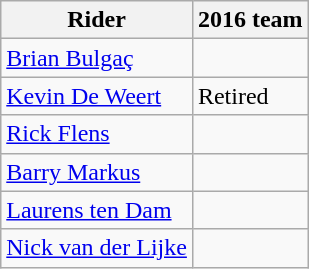<table class="wikitable">
<tr>
<th>Rider</th>
<th>2016 team</th>
</tr>
<tr>
<td><a href='#'>Brian Bulgaç</a></td>
<td></td>
</tr>
<tr>
<td><a href='#'>Kevin De Weert</a></td>
<td>Retired</td>
</tr>
<tr>
<td><a href='#'>Rick Flens</a></td>
<td></td>
</tr>
<tr>
<td><a href='#'>Barry Markus</a></td>
<td></td>
</tr>
<tr>
<td><a href='#'>Laurens ten Dam</a></td>
<td></td>
</tr>
<tr>
<td><a href='#'>Nick van der Lijke</a></td>
<td></td>
</tr>
</table>
